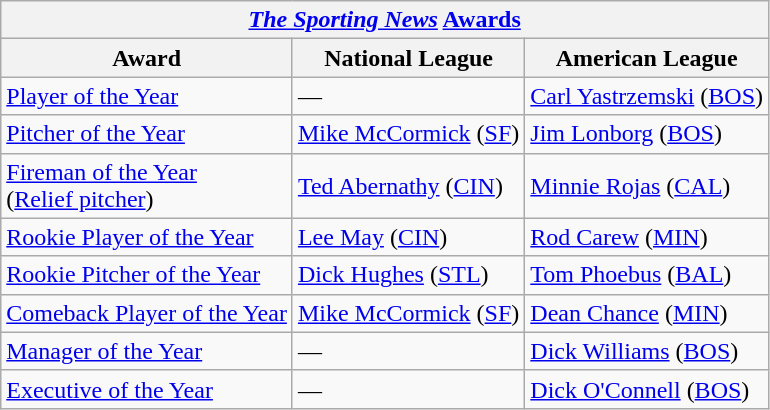<table class="wikitable">
<tr>
<th colspan="3"><em><a href='#'>The Sporting News</a></em> <a href='#'>Awards</a></th>
</tr>
<tr>
<th>Award</th>
<th>National League</th>
<th>American League</th>
</tr>
<tr>
<td><a href='#'>Player of the Year</a></td>
<td>—</td>
<td><a href='#'>Carl Yastrzemski</a> (<a href='#'>BOS</a>)</td>
</tr>
<tr>
<td><a href='#'>Pitcher of the Year</a></td>
<td><a href='#'>Mike McCormick</a> (<a href='#'>SF</a>)</td>
<td><a href='#'>Jim Lonborg</a> (<a href='#'>BOS</a>)</td>
</tr>
<tr>
<td><a href='#'>Fireman of the Year</a><br>(<a href='#'>Relief pitcher</a>)</td>
<td><a href='#'>Ted Abernathy</a> (<a href='#'>CIN</a>)</td>
<td><a href='#'>Minnie Rojas</a> (<a href='#'>CAL</a>)</td>
</tr>
<tr>
<td><a href='#'>Rookie Player of the Year</a></td>
<td><a href='#'>Lee May</a> (<a href='#'>CIN</a>)</td>
<td><a href='#'>Rod Carew</a> (<a href='#'>MIN</a>)</td>
</tr>
<tr>
<td><a href='#'>Rookie Pitcher of the Year</a></td>
<td><a href='#'>Dick Hughes</a> (<a href='#'>STL</a>)</td>
<td><a href='#'>Tom Phoebus</a> (<a href='#'>BAL</a>)</td>
</tr>
<tr>
<td><a href='#'>Comeback Player of the Year</a></td>
<td><a href='#'>Mike McCormick</a> (<a href='#'>SF</a>)</td>
<td><a href='#'>Dean Chance</a> (<a href='#'>MIN</a>)</td>
</tr>
<tr>
<td><a href='#'>Manager of the Year</a></td>
<td>—</td>
<td><a href='#'>Dick Williams</a> (<a href='#'>BOS</a>)</td>
</tr>
<tr>
<td><a href='#'>Executive of the Year</a></td>
<td>—</td>
<td><a href='#'>Dick O'Connell</a> (<a href='#'>BOS</a>)</td>
</tr>
</table>
